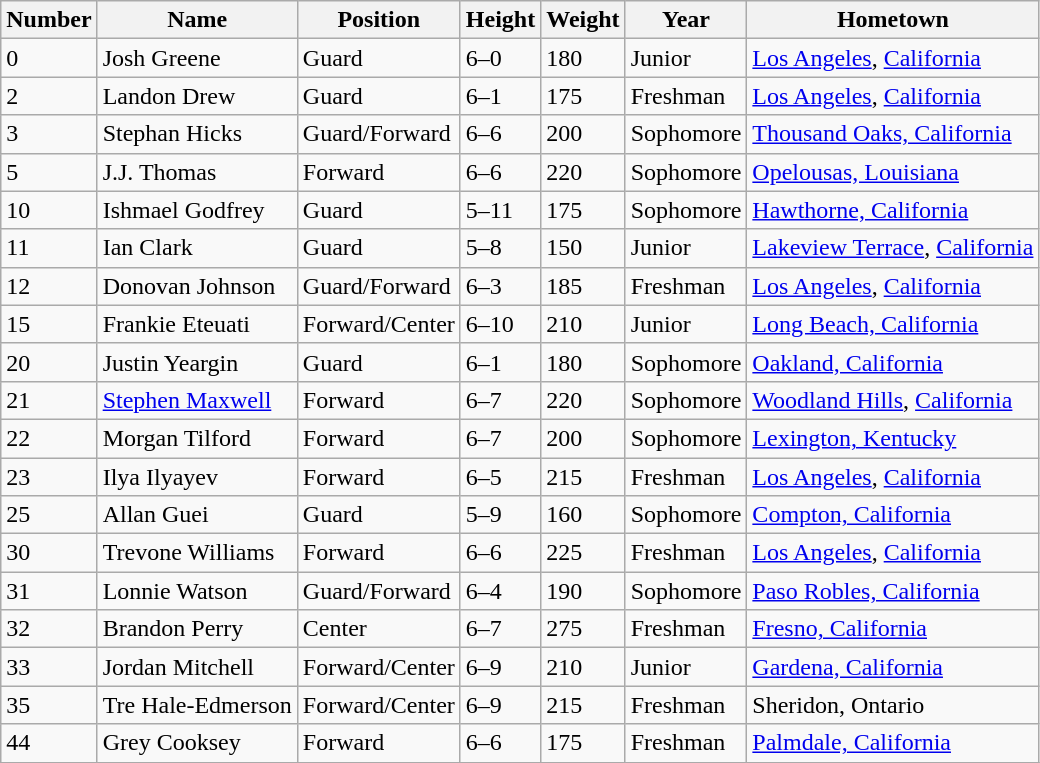<table class="wikitable">
<tr>
<th>Number</th>
<th>Name</th>
<th>Position</th>
<th>Height</th>
<th>Weight</th>
<th>Year</th>
<th>Hometown</th>
</tr>
<tr>
<td>0</td>
<td>Josh Greene</td>
<td>Guard</td>
<td>6–0</td>
<td>180</td>
<td>Junior</td>
<td><a href='#'>Los Angeles</a>, <a href='#'>California</a></td>
</tr>
<tr>
<td>2</td>
<td>Landon Drew</td>
<td>Guard</td>
<td>6–1</td>
<td>175</td>
<td>Freshman</td>
<td><a href='#'>Los Angeles</a>, <a href='#'>California</a></td>
</tr>
<tr>
<td>3</td>
<td>Stephan Hicks</td>
<td>Guard/Forward</td>
<td>6–6</td>
<td>200</td>
<td>Sophomore</td>
<td><a href='#'>Thousand Oaks, California</a></td>
</tr>
<tr>
<td>5</td>
<td>J.J. Thomas</td>
<td>Forward</td>
<td>6–6</td>
<td>220</td>
<td>Sophomore</td>
<td><a href='#'>Opelousas, Louisiana</a></td>
</tr>
<tr>
<td>10</td>
<td>Ishmael Godfrey</td>
<td>Guard</td>
<td>5–11</td>
<td>175</td>
<td>Sophomore</td>
<td><a href='#'>Hawthorne, California</a></td>
</tr>
<tr>
<td>11</td>
<td>Ian Clark</td>
<td>Guard</td>
<td>5–8</td>
<td>150</td>
<td>Junior</td>
<td><a href='#'>Lakeview Terrace</a>, <a href='#'>California</a></td>
</tr>
<tr>
<td>12</td>
<td>Donovan Johnson</td>
<td>Guard/Forward</td>
<td>6–3</td>
<td>185</td>
<td>Freshman</td>
<td><a href='#'>Los Angeles</a>, <a href='#'>California</a></td>
</tr>
<tr>
<td>15</td>
<td>Frankie Eteuati</td>
<td>Forward/Center</td>
<td>6–10</td>
<td>210</td>
<td>Junior</td>
<td><a href='#'>Long Beach, California</a></td>
</tr>
<tr>
<td>20</td>
<td>Justin Yeargin</td>
<td>Guard</td>
<td>6–1</td>
<td>180</td>
<td>Sophomore</td>
<td><a href='#'>Oakland, California</a></td>
</tr>
<tr>
<td>21</td>
<td><a href='#'>Stephen Maxwell</a></td>
<td>Forward</td>
<td>6–7</td>
<td>220</td>
<td>Sophomore</td>
<td><a href='#'>Woodland Hills</a>, <a href='#'>California</a></td>
</tr>
<tr>
<td>22</td>
<td>Morgan Tilford</td>
<td>Forward</td>
<td>6–7</td>
<td>200</td>
<td>Sophomore</td>
<td><a href='#'>Lexington, Kentucky</a></td>
</tr>
<tr>
<td>23</td>
<td>Ilya Ilyayev</td>
<td>Forward</td>
<td>6–5</td>
<td>215</td>
<td>Freshman</td>
<td><a href='#'>Los Angeles</a>, <a href='#'>California</a></td>
</tr>
<tr>
<td>25</td>
<td>Allan Guei</td>
<td>Guard</td>
<td>5–9</td>
<td>160</td>
<td>Sophomore</td>
<td><a href='#'>Compton, California</a></td>
</tr>
<tr>
<td>30</td>
<td>Trevone Williams</td>
<td>Forward</td>
<td>6–6</td>
<td>225</td>
<td>Freshman</td>
<td><a href='#'>Los Angeles</a>, <a href='#'>California</a></td>
</tr>
<tr>
<td>31</td>
<td>Lonnie Watson</td>
<td>Guard/Forward</td>
<td>6–4</td>
<td>190</td>
<td>Sophomore</td>
<td><a href='#'>Paso Robles, California</a></td>
</tr>
<tr>
<td>32</td>
<td>Brandon Perry</td>
<td>Center</td>
<td>6–7</td>
<td>275</td>
<td>Freshman</td>
<td><a href='#'>Fresno, California</a></td>
</tr>
<tr>
<td>33</td>
<td>Jordan Mitchell</td>
<td>Forward/Center</td>
<td>6–9</td>
<td>210</td>
<td>Junior</td>
<td><a href='#'>Gardena, California</a></td>
</tr>
<tr>
<td>35</td>
<td>Tre Hale-Edmerson</td>
<td>Forward/Center</td>
<td>6–9</td>
<td>215</td>
<td>Freshman</td>
<td>Sheridon, Ontario</td>
</tr>
<tr>
<td>44</td>
<td>Grey Cooksey</td>
<td>Forward</td>
<td>6–6</td>
<td>175</td>
<td>Freshman</td>
<td><a href='#'>Palmdale, California</a></td>
</tr>
<tr>
</tr>
</table>
